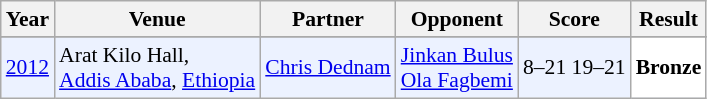<table class="sortable wikitable" style="font-size: 90%;">
<tr>
<th>Year</th>
<th>Venue</th>
<th>Partner</th>
<th>Opponent</th>
<th>Score</th>
<th>Result</th>
</tr>
<tr>
</tr>
<tr style="background:#ECF2FF">
<td align="center"><a href='#'>2012</a></td>
<td align="left">Arat Kilo Hall,<br><a href='#'>Addis Ababa</a>, <a href='#'>Ethiopia</a></td>
<td align="left"> <a href='#'>Chris Dednam</a></td>
<td align="left"> <a href='#'>Jinkan Bulus</a><br> <a href='#'>Ola Fagbemi</a></td>
<td align="left">8–21 19–21</td>
<td style="text-align:left; background:white"> <strong>Bronze</strong></td>
</tr>
</table>
